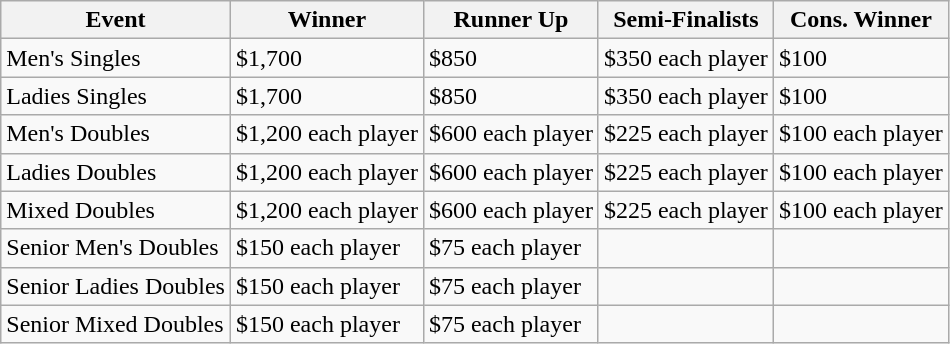<table class="wikitable">
<tr>
<th>Event</th>
<th>Winner</th>
<th>Runner Up</th>
<th>Semi-Finalists</th>
<th>Cons. Winner</th>
</tr>
<tr>
<td>Men's Singles</td>
<td>$1,700</td>
<td>$850</td>
<td>$350 each player</td>
<td>$100</td>
</tr>
<tr>
<td>Ladies Singles</td>
<td>$1,700</td>
<td>$850</td>
<td>$350 each player</td>
<td>$100</td>
</tr>
<tr>
<td>Men's Doubles</td>
<td>$1,200 each player</td>
<td>$600 each player</td>
<td>$225 each player</td>
<td>$100 each player</td>
</tr>
<tr>
<td>Ladies Doubles</td>
<td>$1,200 each player</td>
<td>$600 each player</td>
<td>$225 each player</td>
<td>$100 each player</td>
</tr>
<tr>
<td>Mixed Doubles</td>
<td>$1,200 each player</td>
<td>$600 each player</td>
<td>$225 each player</td>
<td>$100 each player</td>
</tr>
<tr>
<td>Senior Men's Doubles</td>
<td>$150 each player</td>
<td>$75 each player</td>
<td></td>
<td></td>
</tr>
<tr>
<td>Senior Ladies Doubles</td>
<td>$150 each player</td>
<td>$75 each player</td>
<td></td>
<td></td>
</tr>
<tr>
<td>Senior Mixed Doubles</td>
<td>$150 each player</td>
<td>$75 each player</td>
<td></td>
<td></td>
</tr>
</table>
